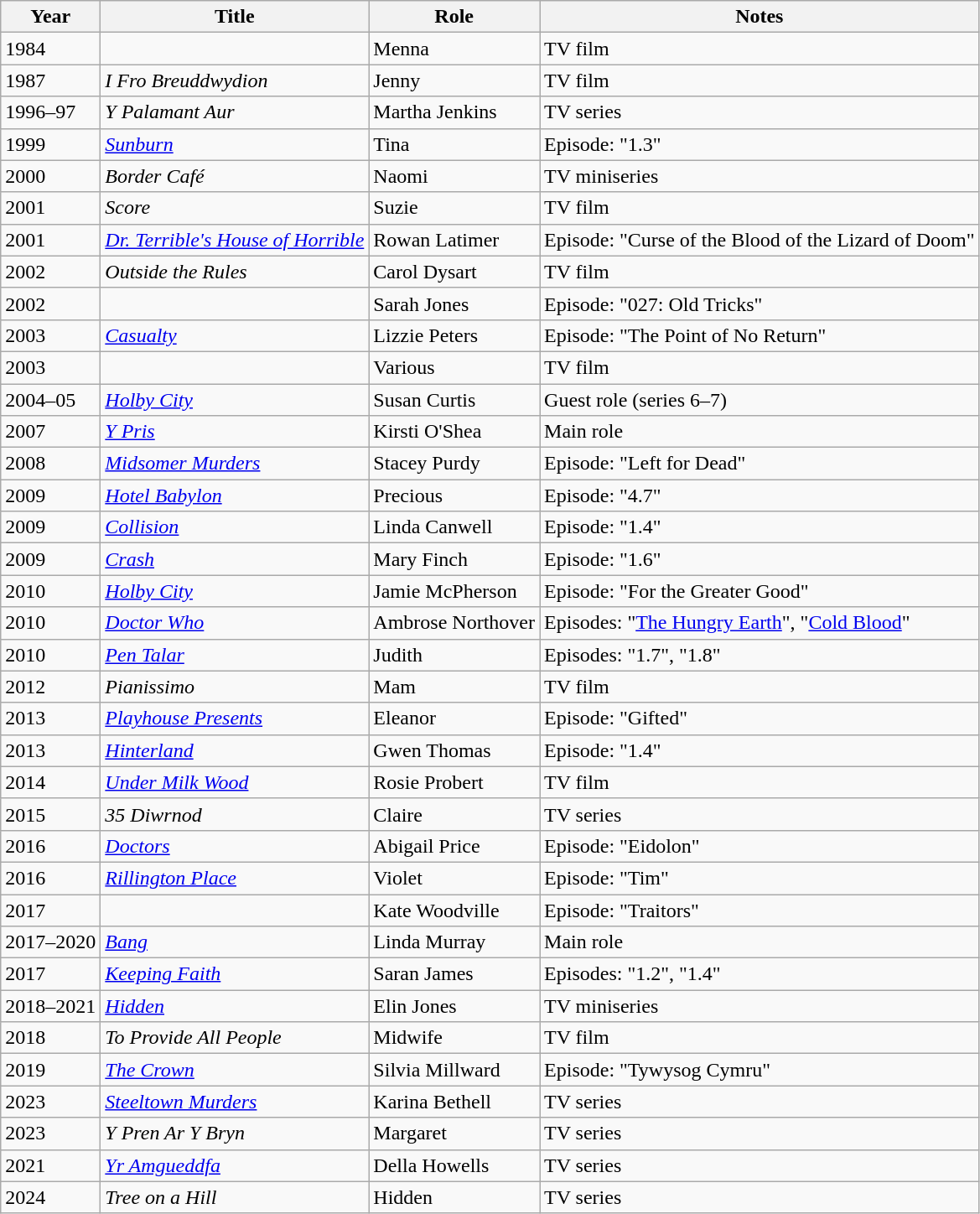<table class="wikitable sortable">
<tr>
<th>Year</th>
<th>Title</th>
<th>Role</th>
<th class="unsortable">Notes</th>
</tr>
<tr>
<td>1984</td>
<td><em></em></td>
<td>Menna</td>
<td>TV film</td>
</tr>
<tr>
<td>1987</td>
<td><em>I Fro Breuddwydion</em></td>
<td>Jenny</td>
<td>TV film</td>
</tr>
<tr>
<td>1996–97</td>
<td><em>Y Palamant Aur</em></td>
<td>Martha Jenkins</td>
<td>TV series</td>
</tr>
<tr>
<td>1999</td>
<td><em><a href='#'>Sunburn</a></em></td>
<td>Tina</td>
<td>Episode: "1.3"</td>
</tr>
<tr>
<td>2000</td>
<td><em>Border Café</em></td>
<td>Naomi</td>
<td>TV miniseries</td>
</tr>
<tr>
<td>2001</td>
<td><em>Score</em></td>
<td>Suzie</td>
<td>TV film</td>
</tr>
<tr>
<td>2001</td>
<td><em><a href='#'>Dr. Terrible's House of Horrible</a></em></td>
<td>Rowan Latimer</td>
<td>Episode: "Curse of the Blood of the Lizard of Doom"</td>
</tr>
<tr>
<td>2002</td>
<td><em>Outside the Rules</em></td>
<td>Carol Dysart</td>
<td>TV film</td>
</tr>
<tr>
<td>2002</td>
<td><em></em></td>
<td>Sarah Jones</td>
<td>Episode: "027: Old Tricks"</td>
</tr>
<tr>
<td>2003</td>
<td><em><a href='#'>Casualty</a></em></td>
<td>Lizzie Peters</td>
<td>Episode: "The Point of No Return"</td>
</tr>
<tr>
<td>2003</td>
<td><em></em></td>
<td>Various</td>
<td>TV film</td>
</tr>
<tr>
<td>2004–05</td>
<td><em><a href='#'>Holby City</a></em></td>
<td>Susan Curtis</td>
<td>Guest role (series 6–7)</td>
</tr>
<tr>
<td>2007</td>
<td><em><a href='#'>Y Pris</a></em></td>
<td>Kirsti O'Shea</td>
<td>Main role</td>
</tr>
<tr>
<td>2008</td>
<td><em><a href='#'>Midsomer Murders</a></em></td>
<td>Stacey Purdy</td>
<td>Episode: "Left for Dead"</td>
</tr>
<tr>
<td>2009</td>
<td><em><a href='#'>Hotel Babylon</a></em></td>
<td>Precious</td>
<td>Episode: "4.7"</td>
</tr>
<tr>
<td>2009</td>
<td><em><a href='#'>Collision</a></em></td>
<td>Linda Canwell</td>
<td>Episode: "1.4"</td>
</tr>
<tr>
<td>2009</td>
<td><em><a href='#'>Crash</a></em></td>
<td>Mary Finch</td>
<td>Episode: "1.6"</td>
</tr>
<tr>
<td>2010</td>
<td><em><a href='#'>Holby City</a></em></td>
<td>Jamie McPherson</td>
<td>Episode: "For the Greater Good"</td>
</tr>
<tr>
<td>2010</td>
<td><em><a href='#'>Doctor Who</a></em></td>
<td>Ambrose Northover</td>
<td>Episodes: "<a href='#'>The Hungry Earth</a>", "<a href='#'>Cold Blood</a>"</td>
</tr>
<tr>
<td>2010</td>
<td><em><a href='#'>Pen Talar</a></em></td>
<td>Judith</td>
<td>Episodes: "1.7", "1.8"</td>
</tr>
<tr>
<td>2012</td>
<td><em>Pianissimo</em></td>
<td>Mam</td>
<td>TV film</td>
</tr>
<tr>
<td>2013</td>
<td><em><a href='#'>Playhouse Presents</a></em></td>
<td>Eleanor</td>
<td>Episode: "Gifted"</td>
</tr>
<tr>
<td>2013</td>
<td><em><a href='#'>Hinterland</a></em></td>
<td>Gwen Thomas</td>
<td>Episode: "1.4"</td>
</tr>
<tr>
<td>2014</td>
<td><em><a href='#'>Under Milk Wood</a></em></td>
<td>Rosie Probert</td>
<td>TV film</td>
</tr>
<tr>
<td>2015</td>
<td><em>35 Diwrnod</em></td>
<td>Claire</td>
<td>TV series</td>
</tr>
<tr>
<td>2016</td>
<td><em><a href='#'>Doctors</a></em></td>
<td>Abigail Price</td>
<td>Episode: "Eidolon"</td>
</tr>
<tr>
<td>2016</td>
<td><em><a href='#'>Rillington Place</a></em></td>
<td>Violet</td>
<td>Episode: "Tim"</td>
</tr>
<tr>
<td>2017</td>
<td><em></em></td>
<td>Kate Woodville</td>
<td>Episode: "Traitors"</td>
</tr>
<tr>
<td>2017–2020</td>
<td><em><a href='#'>Bang</a></em></td>
<td>Linda Murray</td>
<td>Main role</td>
</tr>
<tr>
<td>2017</td>
<td><em><a href='#'>Keeping Faith</a></em></td>
<td>Saran James</td>
<td>Episodes: "1.2", "1.4"</td>
</tr>
<tr>
<td>2018–2021</td>
<td><em><a href='#'>Hidden</a></em></td>
<td>Elin Jones</td>
<td>TV miniseries</td>
</tr>
<tr>
<td>2018</td>
<td><em>To Provide All People</em></td>
<td>Midwife</td>
<td>TV film</td>
</tr>
<tr>
<td>2019</td>
<td><em><a href='#'>The Crown</a></em></td>
<td>Silvia Millward</td>
<td>Episode: "Tywysog Cymru"</td>
</tr>
<tr>
<td>2023</td>
<td><em><a href='#'>Steeltown Murders</a></em></td>
<td>Karina Bethell</td>
<td>TV series</td>
</tr>
<tr>
<td>2023</td>
<td><em>Y Pren Ar Y Bryn</em></td>
<td>Margaret</td>
<td>TV series</td>
</tr>
<tr>
<td>2021</td>
<td><em><a href='#'>Yr Amgueddfa</a></em></td>
<td>Della Howells</td>
<td>TV series</td>
</tr>
<tr>
<td>2024</td>
<td><em>Tree on a Hill</em></td>
<td>Hidden</td>
<td>TV series</td>
</tr>
</table>
